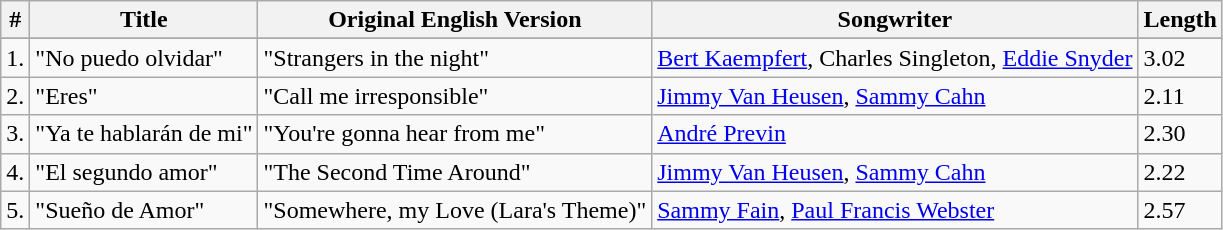<table class="wikitable">
<tr>
<th>#</th>
<th>Title</th>
<th>Original English Version</th>
<th>Songwriter</th>
<th>Length</th>
</tr>
<tr bgcolor="#ebf5ff">
</tr>
<tr>
<td>1.</td>
<td>"No puedo olvidar"</td>
<td>"Strangers in the night"</td>
<td><a href='#'>Bert Kaempfert</a>, Charles Singleton, <a href='#'>Eddie Snyder</a></td>
<td>3.02</td>
</tr>
<tr>
<td>2.</td>
<td>"Eres"</td>
<td>"Call me irresponsible"</td>
<td><a href='#'>Jimmy Van Heusen</a>, <a href='#'>Sammy Cahn</a></td>
<td>2.11</td>
</tr>
<tr>
<td>3.</td>
<td>"Ya te hablarán de mi"</td>
<td>"You're gonna hear from me"</td>
<td><a href='#'>André Previn</a></td>
<td>2.30</td>
</tr>
<tr>
<td>4.</td>
<td>"El segundo amor"</td>
<td>"The Second Time Around"</td>
<td><a href='#'>Jimmy Van Heusen</a>, <a href='#'>Sammy Cahn</a></td>
<td>2.22</td>
</tr>
<tr>
<td>5.</td>
<td>"Sueño de Amor"</td>
<td>"Somewhere, my Love (Lara's Theme)"</td>
<td><a href='#'>Sammy Fain</a>, <a href='#'>Paul Francis Webster</a></td>
<td>2.57</td>
</tr>
</table>
